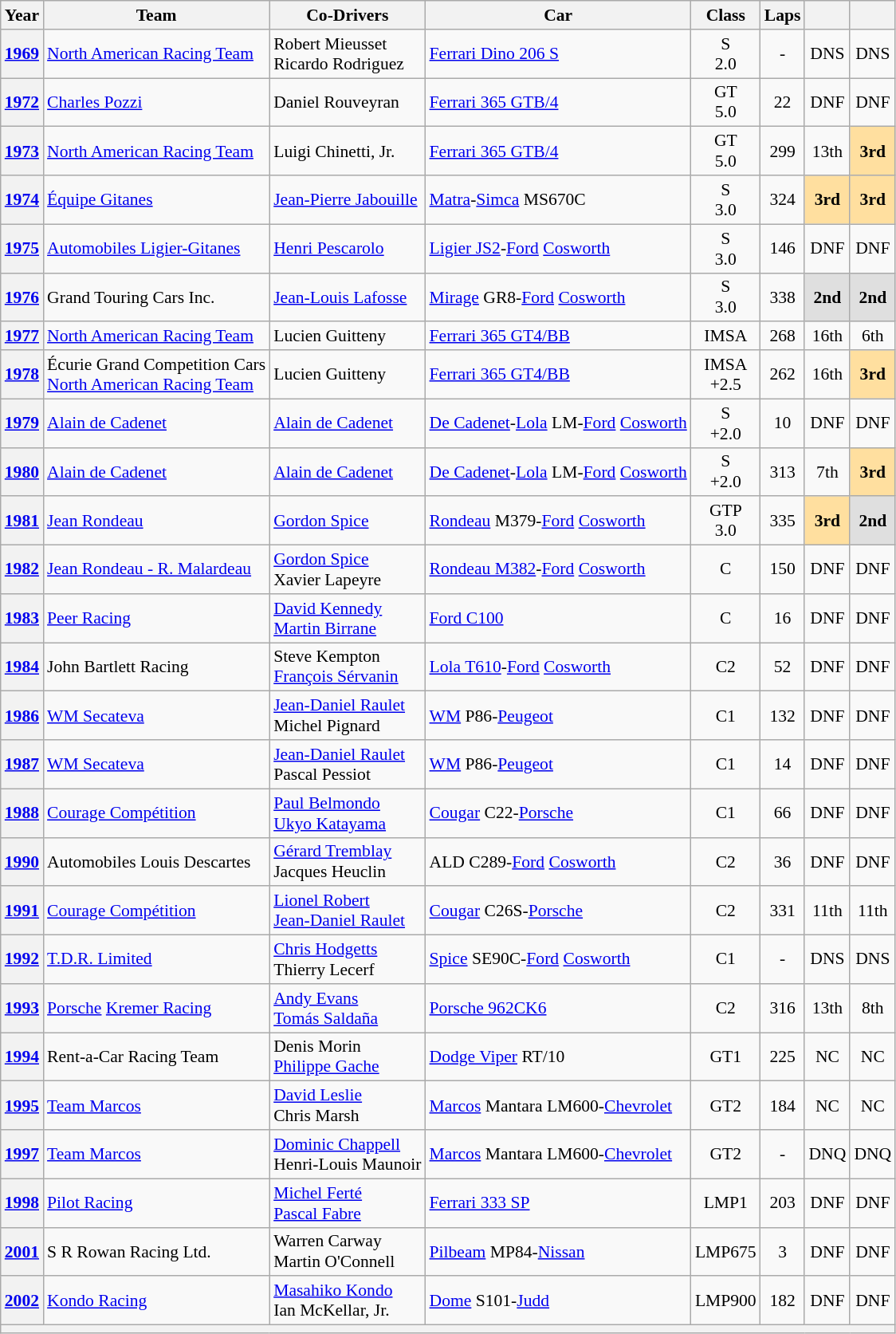<table class="wikitable" style="text-align:center; font-size:90%">
<tr>
<th>Year</th>
<th>Team</th>
<th>Co-Drivers</th>
<th>Car</th>
<th>Class</th>
<th>Laps</th>
<th></th>
<th></th>
</tr>
<tr>
<th><a href='#'>1969</a></th>
<td align="left"> <a href='#'>North American Racing Team</a></td>
<td align="left"> Robert Mieusset<br> Ricardo Rodriguez</td>
<td align="left"><a href='#'>Ferrari Dino 206 S</a></td>
<td>S<br>2.0</td>
<td>-</td>
<td>DNS</td>
<td>DNS</td>
</tr>
<tr>
<th><a href='#'>1972</a></th>
<td align="left"> <a href='#'>Charles Pozzi</a></td>
<td align="left"> Daniel Rouveyran</td>
<td align="left"><a href='#'>Ferrari 365 GTB/4</a></td>
<td>GT<br>5.0</td>
<td>22</td>
<td>DNF</td>
<td>DNF</td>
</tr>
<tr>
<th><a href='#'>1973</a></th>
<td align="left"> <a href='#'>North American Racing Team</a></td>
<td align="left"> Luigi Chinetti, Jr.</td>
<td align="left"><a href='#'>Ferrari 365 GTB/4</a></td>
<td>GT<br>5.0</td>
<td>299</td>
<td>13th</td>
<td style="background:#FFDF9F;"><strong>3rd</strong></td>
</tr>
<tr>
<th><a href='#'>1974</a></th>
<td align="left"> <a href='#'>Équipe Gitanes</a></td>
<td align="left"> <a href='#'>Jean-Pierre Jabouille</a></td>
<td align="left"><a href='#'>Matra</a>-<a href='#'>Simca</a> MS670C</td>
<td>S<br>3.0</td>
<td>324</td>
<td style="background:#FFDF9F;"><strong>3rd</strong></td>
<td style="background:#FFDF9F;"><strong>3rd</strong></td>
</tr>
<tr>
<th><a href='#'>1975</a></th>
<td align="left"> <a href='#'>Automobiles Ligier-Gitanes</a></td>
<td align="left"> <a href='#'>Henri Pescarolo</a></td>
<td align="left"><a href='#'>Ligier JS2</a>-<a href='#'>Ford</a> <a href='#'>Cosworth</a></td>
<td>S<br>3.0</td>
<td>146</td>
<td>DNF</td>
<td>DNF</td>
</tr>
<tr>
<th><a href='#'>1976</a></th>
<td align="left"> Grand Touring Cars Inc.</td>
<td align="left"> <a href='#'>Jean-Louis Lafosse</a></td>
<td align="left"><a href='#'>Mirage</a> GR8-<a href='#'>Ford</a> <a href='#'>Cosworth</a></td>
<td>S<br>3.0</td>
<td>338</td>
<td style="background:#DFDFDF;"><strong>2nd</strong></td>
<td style="background:#DFDFDF;"><strong>2nd</strong></td>
</tr>
<tr>
<th><a href='#'>1977</a></th>
<td align="left"> <a href='#'>North American Racing Team</a></td>
<td align="left"> Lucien Guitteny</td>
<td align="left"><a href='#'>Ferrari 365 GT4/BB</a></td>
<td>IMSA</td>
<td>268</td>
<td>16th</td>
<td>6th</td>
</tr>
<tr>
<th><a href='#'>1978</a></th>
<td align="left"> Écurie Grand Competition Cars<br> <a href='#'>North American Racing Team</a></td>
<td align="left"> Lucien Guitteny</td>
<td align="left"><a href='#'>Ferrari 365 GT4/BB</a></td>
<td>IMSA<br>+2.5</td>
<td>262</td>
<td>16th</td>
<td style="background:#FFDF9F;"><strong>3rd</strong></td>
</tr>
<tr>
<th><a href='#'>1979</a></th>
<td align="left"> <a href='#'>Alain de Cadenet</a></td>
<td align="left"> <a href='#'>Alain de Cadenet</a></td>
<td align="left"><a href='#'>De Cadenet</a>-<a href='#'>Lola</a> LM-<a href='#'>Ford</a> <a href='#'>Cosworth</a></td>
<td>S<br>+2.0</td>
<td>10</td>
<td>DNF</td>
<td>DNF</td>
</tr>
<tr>
<th><a href='#'>1980</a></th>
<td align="left"> <a href='#'>Alain de Cadenet</a></td>
<td align="left"> <a href='#'>Alain de Cadenet</a></td>
<td align="left"><a href='#'>De Cadenet</a>-<a href='#'>Lola</a> LM-<a href='#'>Ford</a> <a href='#'>Cosworth</a></td>
<td>S<br>+2.0</td>
<td>313</td>
<td>7th</td>
<td style="background:#FFDF9F;"><strong>3rd</strong></td>
</tr>
<tr>
<th><a href='#'>1981</a></th>
<td align="left"> <a href='#'>Jean Rondeau</a></td>
<td align="left"> <a href='#'>Gordon Spice</a></td>
<td align="left"><a href='#'>Rondeau</a> M379-<a href='#'>Ford</a> <a href='#'>Cosworth</a></td>
<td>GTP<br>3.0</td>
<td>335</td>
<td style="background:#FFDF9F;"><strong>3rd</strong></td>
<td style="background:#DFDFDF;"><strong>2nd</strong></td>
</tr>
<tr>
<th><a href='#'>1982</a></th>
<td align="left"> <a href='#'>Jean Rondeau - R. Malardeau</a></td>
<td align="left"> <a href='#'>Gordon Spice</a><br> Xavier Lapeyre</td>
<td align="left"><a href='#'>Rondeau M382</a>-<a href='#'>Ford</a> <a href='#'>Cosworth</a></td>
<td>C</td>
<td>150</td>
<td>DNF</td>
<td>DNF</td>
</tr>
<tr>
<th><a href='#'>1983</a></th>
<td align="left"> <a href='#'>Peer Racing</a></td>
<td align="left"> <a href='#'>David Kennedy</a><br> <a href='#'>Martin Birrane</a></td>
<td align="left"><a href='#'>Ford C100</a></td>
<td>C</td>
<td>16</td>
<td>DNF</td>
<td>DNF</td>
</tr>
<tr>
<th><a href='#'>1984</a></th>
<td align="left"> John Bartlett Racing</td>
<td align="left"> Steve Kempton<br> <a href='#'>François Sérvanin</a></td>
<td align="left"><a href='#'>Lola T610</a>-<a href='#'>Ford</a> <a href='#'>Cosworth</a></td>
<td>C2</td>
<td>52</td>
<td>DNF</td>
<td>DNF</td>
</tr>
<tr>
<th><a href='#'>1986</a></th>
<td align="left"> <a href='#'>WM Secateva</a></td>
<td align="left"> <a href='#'>Jean-Daniel Raulet</a><br> Michel Pignard</td>
<td align="left"><a href='#'>WM</a> P86-<a href='#'>Peugeot</a></td>
<td>C1</td>
<td>132</td>
<td>DNF</td>
<td>DNF</td>
</tr>
<tr>
<th><a href='#'>1987</a></th>
<td align="left"> <a href='#'>WM Secateva</a></td>
<td align="left"> <a href='#'>Jean-Daniel Raulet</a><br> Pascal Pessiot</td>
<td align="left"><a href='#'>WM</a> P86-<a href='#'>Peugeot</a></td>
<td>C1</td>
<td>14</td>
<td>DNF</td>
<td>DNF</td>
</tr>
<tr>
<th><a href='#'>1988</a></th>
<td align="left"> <a href='#'>Courage Compétition</a></td>
<td align="left"> <a href='#'>Paul Belmondo</a><br> <a href='#'>Ukyo Katayama</a></td>
<td align="left"><a href='#'>Cougar</a> C22-<a href='#'>Porsche</a></td>
<td>C1</td>
<td>66</td>
<td>DNF</td>
<td>DNF</td>
</tr>
<tr>
<th><a href='#'>1990</a></th>
<td align="left"> Automobiles Louis Descartes</td>
<td align="left"> <a href='#'>Gérard Tremblay</a><br> Jacques Heuclin</td>
<td align="left">ALD C289-<a href='#'>Ford</a> <a href='#'>Cosworth</a></td>
<td>C2</td>
<td>36</td>
<td>DNF</td>
<td>DNF</td>
</tr>
<tr>
<th><a href='#'>1991</a></th>
<td align="left"> <a href='#'>Courage Compétition</a></td>
<td align="left"> <a href='#'>Lionel Robert</a><br> <a href='#'>Jean-Daniel Raulet</a></td>
<td align="left"><a href='#'>Cougar</a> C26S-<a href='#'>Porsche</a></td>
<td>C2</td>
<td>331</td>
<td>11th</td>
<td>11th</td>
</tr>
<tr>
<th><a href='#'>1992</a></th>
<td align="left"> <a href='#'>T.D.R. Limited</a></td>
<td align="left"> <a href='#'>Chris Hodgetts</a><br> Thierry Lecerf</td>
<td align="left"><a href='#'>Spice</a> SE90C-<a href='#'>Ford</a> <a href='#'>Cosworth</a></td>
<td>C1</td>
<td>-</td>
<td>DNS</td>
<td>DNS</td>
</tr>
<tr>
<th><a href='#'>1993</a></th>
<td align="left"> <a href='#'>Porsche</a> <a href='#'>Kremer Racing</a></td>
<td align="left"> <a href='#'>Andy Evans</a><br> <a href='#'>Tomás Saldaña</a></td>
<td align="left"><a href='#'>Porsche 962CK6</a></td>
<td>C2</td>
<td>316</td>
<td>13th</td>
<td>8th</td>
</tr>
<tr>
<th><a href='#'>1994</a></th>
<td align="left"> Rent-a-Car Racing Team</td>
<td align="left"> Denis Morin<br> <a href='#'>Philippe Gache</a></td>
<td align="left"><a href='#'>Dodge Viper</a> RT/10</td>
<td>GT1</td>
<td>225</td>
<td>NC</td>
<td>NC</td>
</tr>
<tr>
<th><a href='#'>1995</a></th>
<td align="left"> <a href='#'>Team Marcos</a></td>
<td align="left"> <a href='#'>David Leslie</a><br> Chris Marsh</td>
<td align="left"><a href='#'>Marcos</a> Mantara LM600-<a href='#'>Chevrolet</a></td>
<td>GT2</td>
<td>184</td>
<td>NC</td>
<td>NC</td>
</tr>
<tr>
<th><a href='#'>1997</a></th>
<td align="left"> <a href='#'>Team Marcos</a></td>
<td align="left"> <a href='#'>Dominic Chappell</a><br> Henri-Louis Maunoir</td>
<td align="left"><a href='#'>Marcos</a> Mantara LM600-<a href='#'>Chevrolet</a></td>
<td>GT2</td>
<td>-</td>
<td>DNQ</td>
<td>DNQ</td>
</tr>
<tr>
<th><a href='#'>1998</a></th>
<td align="left"> <a href='#'>Pilot Racing</a></td>
<td align="left"> <a href='#'>Michel Ferté</a><br> <a href='#'>Pascal Fabre</a></td>
<td align="left"><a href='#'>Ferrari 333 SP</a></td>
<td>LMP1</td>
<td>203</td>
<td>DNF</td>
<td>DNF</td>
</tr>
<tr>
<th><a href='#'>2001</a></th>
<td align="left"> S R Rowan Racing Ltd.</td>
<td align="left"> Warren Carway<br> Martin O'Connell</td>
<td align="left"><a href='#'>Pilbeam</a> MP84-<a href='#'>Nissan</a></td>
<td>LMP675</td>
<td>3</td>
<td>DNF</td>
<td>DNF</td>
</tr>
<tr>
<th><a href='#'>2002</a></th>
<td align="left"> <a href='#'>Kondo Racing</a></td>
<td align="left"> <a href='#'>Masahiko Kondo</a><br> Ian McKellar, Jr.</td>
<td align="left"><a href='#'>Dome</a> S101-<a href='#'>Judd</a></td>
<td>LMP900</td>
<td>182</td>
<td>DNF</td>
<td>DNF</td>
</tr>
<tr>
<th colspan="8"></th>
</tr>
</table>
